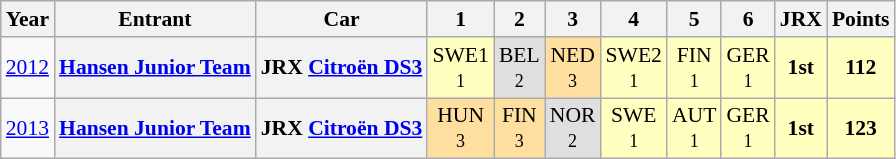<table class="wikitable" border="1" style="text-align:center; font-size:90%;">
<tr valign="top">
<th>Year</th>
<th>Entrant</th>
<th>Car</th>
<th>1</th>
<th>2</th>
<th>3</th>
<th>4</th>
<th>5</th>
<th>6</th>
<th>JRX</th>
<th>Points</th>
</tr>
<tr>
<td><a href='#'>2012</a></td>
<th><a href='#'>Hansen Junior Team</a></th>
<th>JRX <a href='#'>Citroën DS3</a></th>
<td style="background:#FFFFBF;">SWE1<br><small>1</small></td>
<td style="background:#DFDFDF;">BEL<br><small>2</small></td>
<td style="background:#FFDF9F;">NED<br><small>3</small></td>
<td style="background:#FFFFBF;">SWE2<br><small>1</small></td>
<td style="background:#FFFFBF;">FIN<br><small>1</small></td>
<td style="background:#FFFFBF;">GER<br><small>1</small></td>
<th style="background:#FFFFBF;">1st</th>
<th style="background:#FFFFBF;">112</th>
</tr>
<tr>
<td><a href='#'>2013</a></td>
<th><a href='#'>Hansen Junior Team</a></th>
<th>JRX <a href='#'>Citroën DS3</a></th>
<td style="background:#FFDF9F;">HUN<br><small>3</small></td>
<td style="background:#FFDF9F;">FIN<br><small>3</small></td>
<td style="background:#DFDFDF;">NOR<br><small>2</small></td>
<td style="background:#FFFFBF;">SWE<br><small>1</small></td>
<td style="background:#FFFFBF;">AUT<br><small>1</small></td>
<td style="background:#FFFFBF;">GER<br><small>1</small></td>
<th style="background:#FFFFBF;">1st</th>
<th style="background:#FFFFBF;">123</th>
</tr>
</table>
